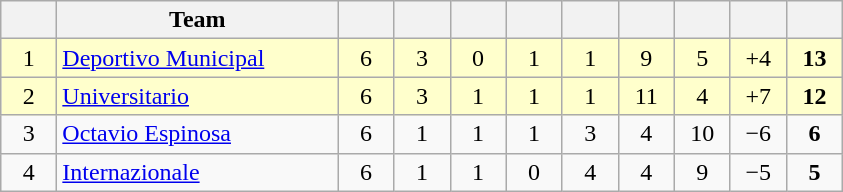<table class="wikitable" style="text-align:center;">
<tr>
<th width="30"></th>
<th width="180">Team</th>
<th width="30"></th>
<th width="30"></th>
<th width="30"></th>
<th width="30"></th>
<th width="30"></th>
<th width="30"></th>
<th width="30"></th>
<th width="30"></th>
<th width="30"></th>
</tr>
<tr bgcolor=ffffcc>
<td>1</td>
<td align=left><a href='#'>Deportivo Municipal</a></td>
<td>6</td>
<td>3</td>
<td>0</td>
<td>1</td>
<td>1</td>
<td>9</td>
<td>5</td>
<td>+4</td>
<td><strong>13</strong></td>
</tr>
<tr bgcolor=ffffcc>
<td>2</td>
<td align=left><a href='#'>Universitario</a></td>
<td>6</td>
<td>3</td>
<td>1</td>
<td>1</td>
<td>1</td>
<td>11</td>
<td>4</td>
<td>+7</td>
<td><strong>12</strong></td>
</tr>
<tr bgcolor=>
<td>3</td>
<td align=left><a href='#'>Octavio Espinosa</a></td>
<td>6</td>
<td>1</td>
<td>1</td>
<td>1</td>
<td>3</td>
<td>4</td>
<td>10</td>
<td>−6</td>
<td><strong>6</strong></td>
</tr>
<tr bgcolor=>
<td>4</td>
<td align=left><a href='#'>Internazionale</a></td>
<td>6</td>
<td>1</td>
<td>1</td>
<td>0</td>
<td>4</td>
<td>4</td>
<td>9</td>
<td>−5</td>
<td><strong>5</strong></td>
</tr>
</table>
